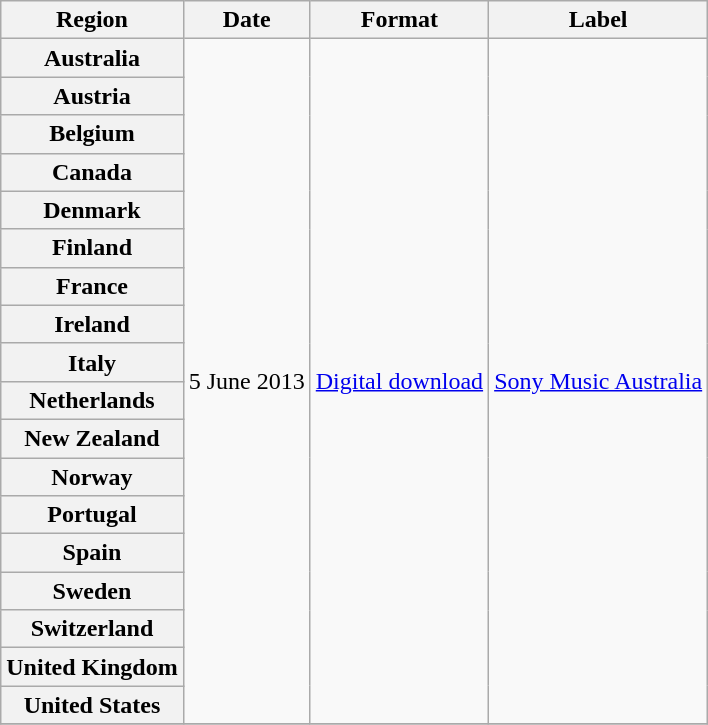<table class="wikitable plainrowheaders">
<tr>
<th scope="col">Region</th>
<th scope="col">Date</th>
<th scope="col">Format</th>
<th scope="col">Label</th>
</tr>
<tr>
<th scope="row">Australia</th>
<td rowspan="18">5 June 2013</td>
<td rowspan="18"><a href='#'>Digital download</a></td>
<td rowspan="18"><a href='#'>Sony Music Australia</a></td>
</tr>
<tr>
<th scope="row">Austria</th>
</tr>
<tr>
<th scope="row">Belgium</th>
</tr>
<tr>
<th scope="row">Canada</th>
</tr>
<tr>
<th scope="row">Denmark</th>
</tr>
<tr>
<th scope="row">Finland</th>
</tr>
<tr>
<th scope="row">France</th>
</tr>
<tr>
<th scope="row">Ireland</th>
</tr>
<tr>
<th scope="row">Italy</th>
</tr>
<tr>
<th scope="row">Netherlands</th>
</tr>
<tr>
<th scope="row">New Zealand</th>
</tr>
<tr>
<th scope="row">Norway</th>
</tr>
<tr>
<th scope="row">Portugal</th>
</tr>
<tr>
<th scope="row">Spain</th>
</tr>
<tr>
<th scope="row">Sweden</th>
</tr>
<tr>
<th scope="row">Switzerland</th>
</tr>
<tr>
<th scope="row">United Kingdom</th>
</tr>
<tr>
<th scope="row">United States</th>
</tr>
<tr>
</tr>
</table>
